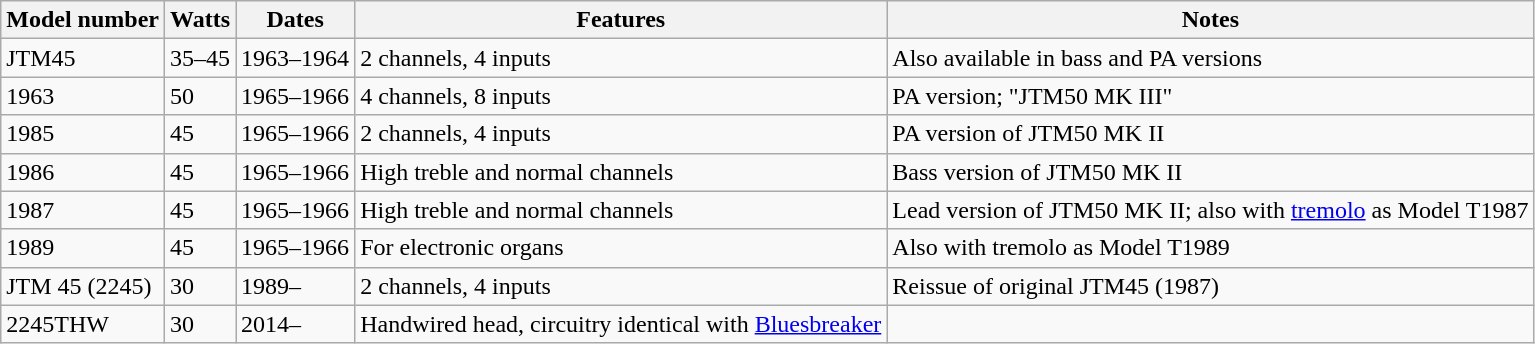<table class="wikitable">
<tr>
<th>Model number</th>
<th>Watts</th>
<th>Dates</th>
<th>Features</th>
<th>Notes</th>
</tr>
<tr>
<td>JTM45</td>
<td>35–45</td>
<td>1963–1964</td>
<td>2 channels, 4 inputs</td>
<td>Also available in bass and PA versions</td>
</tr>
<tr>
<td>1963</td>
<td>50</td>
<td>1965–1966</td>
<td>4 channels, 8 inputs</td>
<td>PA version; "JTM50 MK III"</td>
</tr>
<tr>
<td>1985</td>
<td>45</td>
<td>1965–1966</td>
<td>2 channels, 4 inputs</td>
<td>PA version of JTM50 MK II</td>
</tr>
<tr>
<td>1986</td>
<td>45</td>
<td>1965–1966</td>
<td>High treble and normal channels</td>
<td>Bass version of JTM50 MK II</td>
</tr>
<tr>
<td>1987</td>
<td>45</td>
<td>1965–1966</td>
<td>High treble and normal channels</td>
<td>Lead version of JTM50 MK II; also with <a href='#'>tremolo</a> as Model T1987</td>
</tr>
<tr>
<td>1989</td>
<td>45</td>
<td>1965–1966</td>
<td>For electronic organs</td>
<td>Also with tremolo as Model T1989</td>
</tr>
<tr>
<td>JTM 45 (2245)</td>
<td>30</td>
<td>1989–</td>
<td>2 channels, 4 inputs</td>
<td>Reissue of original JTM45 (1987)</td>
</tr>
<tr>
<td>2245THW</td>
<td>30</td>
<td>2014–</td>
<td>Handwired head, circuitry identical with <a href='#'>Bluesbreaker</a></td>
</tr>
</table>
